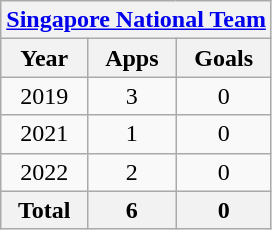<table class="wikitable" style="text-align:center">
<tr>
<th Colspan="3"><a href='#'>Singapore National Team</a></th>
</tr>
<tr>
<th>Year</th>
<th>Apps</th>
<th>Goals</th>
</tr>
<tr>
<td>2019</td>
<td>3</td>
<td>0</td>
</tr>
<tr>
<td>2021</td>
<td>1</td>
<td>0</td>
</tr>
<tr>
<td>2022</td>
<td>2</td>
<td>0</td>
</tr>
<tr>
<th>Total</th>
<th>6</th>
<th>0</th>
</tr>
</table>
